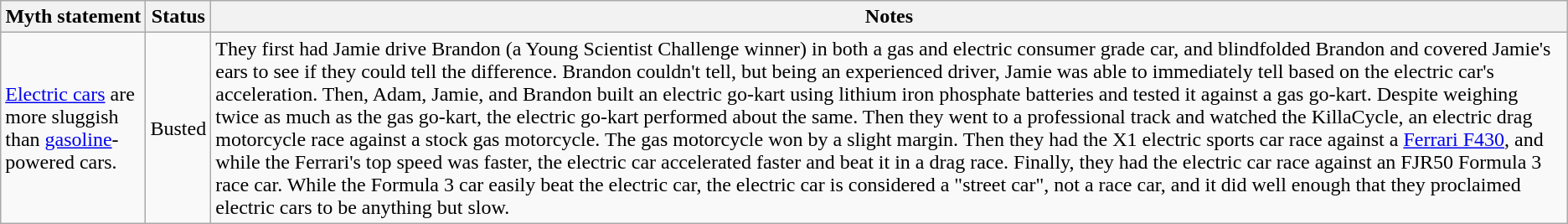<table class="wikitable">
<tr>
<th>Myth statement</th>
<th>Status</th>
<th>Notes</th>
</tr>
<tr>
<td><a href='#'>Electric cars</a> are more sluggish than <a href='#'>gasoline</a>-powered cars.</td>
<td><span> Busted </span></td>
<td>They first had Jamie drive Brandon (a Young Scientist Challenge winner) in both a gas and electric consumer grade car, and blindfolded Brandon and covered Jamie's ears to see if they could tell the difference. Brandon couldn't tell, but being an experienced driver, Jamie was able to immediately tell based on the electric car's acceleration. Then, Adam, Jamie, and Brandon built an electric go-kart using lithium iron phosphate batteries and tested it against a gas go-kart. Despite weighing twice as much as the gas go-kart, the electric go-kart performed about the same. Then they went to a professional track and watched the KillaCycle, an electric drag motorcycle race against a stock gas motorcycle. The gas motorcycle won by a slight margin. Then they had the X1 electric sports car race against a <a href='#'>Ferrari F430</a>, and while the Ferrari's top speed was faster, the electric car accelerated faster and beat it in a drag race. Finally, they had the electric car race against an FJR50 Formula 3 race car. While the Formula 3 car easily beat the electric car, the electric car is considered a "street car", not a race car, and it did well enough that they proclaimed electric cars to be anything but slow.</td>
</tr>
</table>
